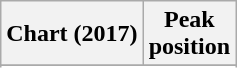<table class="wikitable sortable plainrowheaders" style="text-align:center">
<tr>
<th scope="col">Chart (2017)</th>
<th scope="col">Peak<br>position</th>
</tr>
<tr>
</tr>
<tr>
</tr>
<tr>
</tr>
</table>
